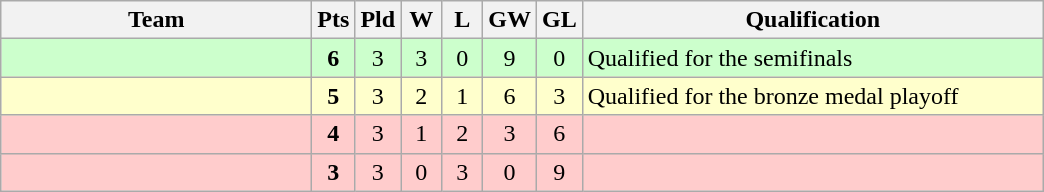<table class="wikitable" style="text-align:center">
<tr>
<th width=200>Team</th>
<th width=20>Pts</th>
<th width=20>Pld</th>
<th width=20>W</th>
<th width=20>L</th>
<th width=20>GW</th>
<th width=20>GL</th>
<th width=300>Qualification</th>
</tr>
<tr bgcolor="#ccffcc">
<td style="text-align:left;"></td>
<td><strong>6</strong></td>
<td>3</td>
<td>3</td>
<td>0</td>
<td>9</td>
<td>0</td>
<td style="text-align:left;">Qualified for the semifinals</td>
</tr>
<tr bgcolor="#ffffcc">
<td style="text-align:left;"></td>
<td><strong>5</strong></td>
<td>3</td>
<td>2</td>
<td>1</td>
<td>6</td>
<td>3</td>
<td style="text-align:left;">Qualified for the bronze medal playoff</td>
</tr>
<tr bgcolor="#ffcccc">
<td style="text-align:left;"></td>
<td><strong>4</strong></td>
<td>3</td>
<td>1</td>
<td>2</td>
<td>3</td>
<td>6</td>
<td></td>
</tr>
<tr bgcolor="#ffcccc">
<td style="text-align:left;"></td>
<td><strong>3</strong></td>
<td>3</td>
<td>0</td>
<td>3</td>
<td>0</td>
<td>9</td>
<td></td>
</tr>
</table>
